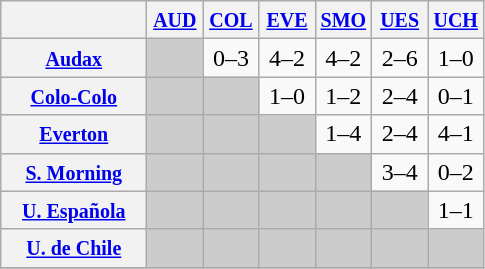<table class="wikitable" style="text-align:center">
<tr>
<th width="90"> </th>
<th width="30"><small><a href='#'>AUD</a></small></th>
<th width="30"><small><a href='#'>COL</a></small></th>
<th width="30"><small><a href='#'>EVE</a></small></th>
<th width="30"><small><a href='#'>SMO</a></small></th>
<th width="30"><small><a href='#'>UES</a></small></th>
<th width="30"><small><a href='#'>UCH</a></small></th>
</tr>
<tr>
<th><small><a href='#'>Audax</a></small></th>
<td bgcolor="#CCCCCC"></td>
<td>0–3</td>
<td>4–2</td>
<td>4–2</td>
<td>2–6</td>
<td>1–0</td>
</tr>
<tr>
<th><small><a href='#'>Colo-Colo</a></small></th>
<td bgcolor="#CCCCCC"></td>
<td bgcolor="#CCCCCC"></td>
<td>1–0</td>
<td>1–2</td>
<td>2–4</td>
<td>0–1</td>
</tr>
<tr>
<th><small><a href='#'>Everton</a></small></th>
<td bgcolor="#CCCCCC"></td>
<td bgcolor="#CCCCCC"></td>
<td bgcolor="#CCCCCC"></td>
<td>1–4</td>
<td>2–4</td>
<td>4–1</td>
</tr>
<tr>
<th><small><a href='#'>S. Morning</a></small></th>
<td bgcolor="#CCCCCC"></td>
<td bgcolor="#CCCCCC"></td>
<td bgcolor="#CCCCCC"></td>
<td bgcolor="#CCCCCC"></td>
<td>3–4</td>
<td>0–2</td>
</tr>
<tr>
<th><small><a href='#'>U. Española</a></small></th>
<td bgcolor="#CCCCCC"></td>
<td bgcolor="#CCCCCC"></td>
<td bgcolor="#CCCCCC"></td>
<td bgcolor="#CCCCCC"></td>
<td bgcolor="#CCCCCC"></td>
<td>1–1</td>
</tr>
<tr>
<th><small><a href='#'>U. de Chile</a></small></th>
<td bgcolor="#CCCCCC"></td>
<td bgcolor="#CCCCCC"></td>
<td bgcolor="#CCCCCC"></td>
<td bgcolor="#CCCCCC"></td>
<td bgcolor="#CCCCCC"></td>
<td bgcolor="#CCCCCC"></td>
</tr>
<tr>
</tr>
</table>
